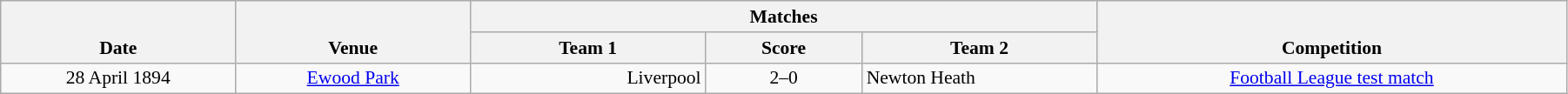<table class="wikitable" style="font-size:90%;width:95%;text-align:center">
<tr>
<th rowspan="2" valign="bottom" width="15%">Date</th>
<th rowspan="2" valign="bottom" width="15%">Venue</th>
<th colspan="3" width="40%">Matches</th>
<th rowspan="2" valign="bottom" width="30%">Competition</th>
</tr>
<tr>
<th width="15%">Team 1</th>
<th width="10%">Score</th>
<th width="15%">Team 2</th>
</tr>
<tr>
<td>28 April 1894</td>
<td><a href='#'>Ewood Park</a></td>
<td align="right">Liverpool</td>
<td align="center">2–0</td>
<td align="left">Newton Heath</td>
<td><a href='#'>Football League test match</a></td>
</tr>
</table>
